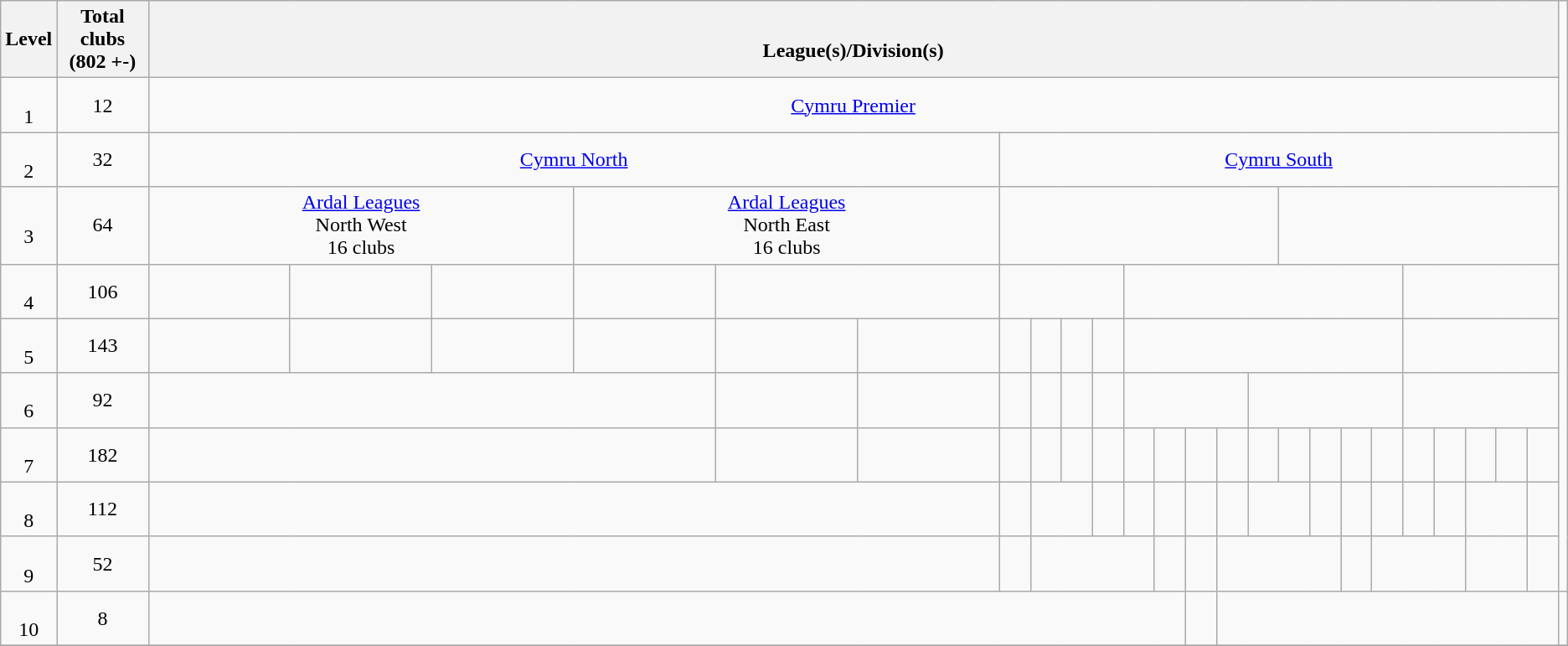<table class="wikitable" style="text-align: center;">
<tr>
<th width=3%>Level</th>
<th>Total clubs (802 +-)</th>
<th colspan="24" width="90%"><br>League(s)/Division(s)</th>
</tr>
<tr>
<td><br>1</td>
<td>12</td>
<td colspan="24"><a href='#'>Cymru Premier</a><br></td>
</tr>
<tr>
<td><br>2</td>
<td>32</td>
<td colspan="6"><a href='#'>Cymru North</a><br></td>
<td colspan="18"><a href='#'>Cymru South</a><br></td>
</tr>
<tr>
<td><br>3</td>
<td>64</td>
<td colspan="3"><a href='#'>Ardal Leagues</a><br>North West<br>16 clubs</td>
<td colspan="3"><a href='#'>Ardal Leagues</a><br>North East<br>16 clubs</td>
<td colspan="9"><br></td>
<td colspan="9"><br></td>
</tr>
<tr>
<td><br>4</td>
<td>106</td>
<td colspan="1"> </td>
<td colspan="1"><br></td>
<td colspan="1"><br></td>
<td colspan="1"><br></td>
<td colspan="2"><br></td>
<td colspan="4"><br></td>
<td colspan="9"><br></td>
<td colspan="5"><br></td>
</tr>
<tr>
<td><br>5</td>
<td>143</td>
<td><br></td>
<td><br></td>
<td><br></td>
<td><br></td>
<td><br></td>
<td><br></td>
<td><br></td>
<td><br></td>
<td><br></td>
<td><br></td>
<td colspan="9"><br></td>
<td colspan="5"><br></td>
</tr>
<tr>
<td><br>6</td>
<td>92</td>
<td colspan="4"></td>
<td><br></td>
<td colspan="1"></td>
<td><br></td>
<td><br></td>
<td><br></td>
<td><br></td>
<td colspan="4"><br></td>
<td colspan="5"><br></td>
<td colspan="5"><br></td>
</tr>
<tr>
<td><br>7</td>
<td>182</td>
<td colspan="4"></td>
<td><br></td>
<td colspan="1"></td>
<td><br></td>
<td><br></td>
<td colspan="1"></td>
<td><br></td>
<td><br></td>
<td><br></td>
<td><br></td>
<td><br></td>
<td><br></td>
<td><br></td>
<td><br></td>
<td><br></td>
<td><br></td>
<td><br></td>
<td><br></td>
<td><br></td>
<td><br></td>
<td><br></td>
</tr>
<tr>
<td><br>8</td>
<td>112</td>
<td colspan="6"></td>
<td><br></td>
<td colspan="2"></td>
<td><br></td>
<td></td>
<td><br></td>
<td><br></td>
<td><br></td>
<td colspan="2"></td>
<td><br></td>
<td><br></td>
<td><br></td>
<td></td>
<td><br></td>
<td colspan="2"><br></td>
<td><br></td>
</tr>
<tr>
<td><br>9</td>
<td>52</td>
<td colspan="6"></td>
<td><br></td>
<td colspan="4"></td>
<td><br></td>
<td><br></td>
<td colspan="4"></td>
<td><br></td>
<td colspan="3"></td>
<td colspan="2"><br></td>
<td colspan="1"></td>
</tr>
<tr>
<td><br>10</td>
<td>8</td>
<td colspan="12"></td>
<td><br></td>
<td colspan="11"></td>
<td></td>
</tr>
<tr>
</tr>
</table>
